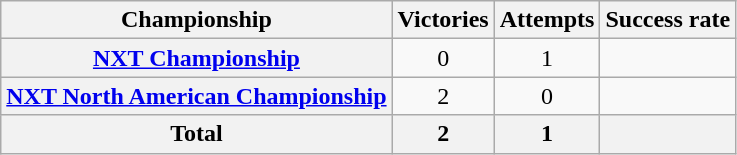<table class="wikitable plainrowheaders sortable" style="text-align:center;">
<tr>
<th scope=col>Championship</th>
<th scope=col>Victories</th>
<th scope=col>Attempts</th>
<th scope=col>Success rate</th>
</tr>
<tr>
<th scope="row"><a href='#'>NXT Championship</a></th>
<td>0</td>
<td>1</td>
<td></td>
</tr>
<tr>
<th scope="row"><a href='#'>NXT North American Championship</a></th>
<td>2</td>
<td>0</td>
<td></td>
</tr>
<tr>
<th scope="row"><strong>Total</strong></th>
<th>2</th>
<th>1</th>
<th></th>
</tr>
</table>
